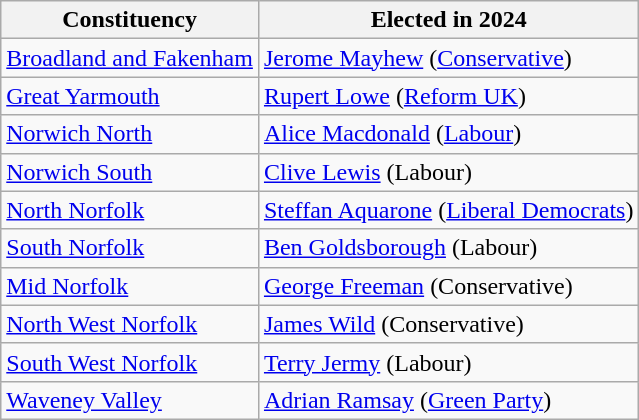<table class="wikitable">
<tr>
<th>Constituency</th>
<th>Elected in 2024</th>
</tr>
<tr>
<td><a href='#'>Broadland and Fakenham</a></td>
<td><a href='#'>Jerome Mayhew</a> (<a href='#'>Conservative</a>)</td>
</tr>
<tr>
<td><a href='#'>Great Yarmouth</a></td>
<td><a href='#'>Rupert Lowe</a> (<a href='#'>Reform UK</a>)</td>
</tr>
<tr>
<td><a href='#'>Norwich North</a></td>
<td><a href='#'>Alice Macdonald</a> (<a href='#'>Labour</a>)</td>
</tr>
<tr>
<td><a href='#'>Norwich South</a></td>
<td><a href='#'>Clive Lewis</a> (Labour)</td>
</tr>
<tr>
<td><a href='#'>North Norfolk</a></td>
<td><a href='#'>Steffan Aquarone</a> (<a href='#'>Liberal Democrats</a>)</td>
</tr>
<tr>
<td><a href='#'>South Norfolk</a></td>
<td><a href='#'>Ben Goldsborough</a> (Labour)</td>
</tr>
<tr>
<td><a href='#'>Mid Norfolk</a></td>
<td><a href='#'>George Freeman</a> (Conservative)</td>
</tr>
<tr>
<td><a href='#'>North West Norfolk</a></td>
<td><a href='#'>James Wild</a> (Conservative)</td>
</tr>
<tr>
<td><a href='#'>South West Norfolk</a></td>
<td><a href='#'>Terry Jermy</a> (Labour)</td>
</tr>
<tr>
<td><a href='#'>Waveney Valley</a></td>
<td><a href='#'>Adrian Ramsay</a> (<a href='#'>Green Party</a>)</td>
</tr>
</table>
